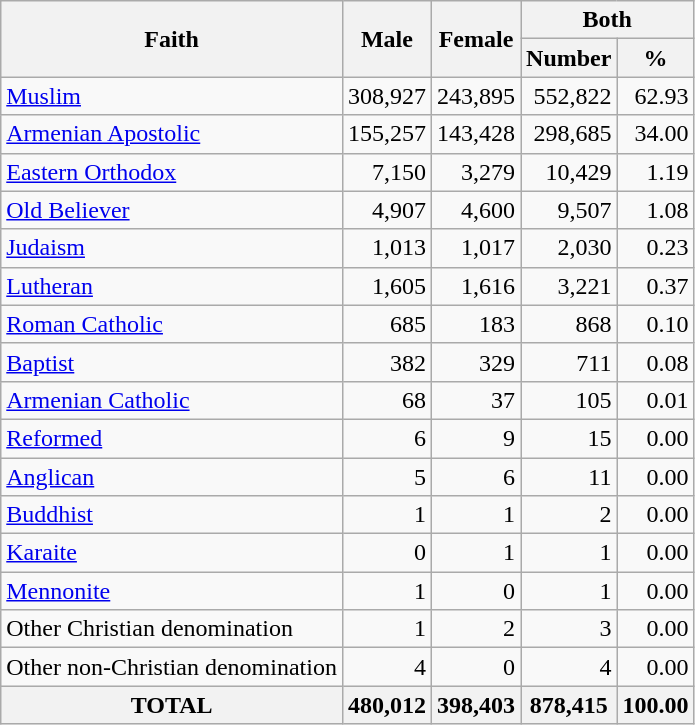<table class="wikitable sortable">
<tr>
<th rowspan="2">Faith</th>
<th rowspan="2">Male</th>
<th rowspan="2">Female</th>
<th colspan="2">Both</th>
</tr>
<tr>
<th>Number</th>
<th>%</th>
</tr>
<tr>
<td><a href='#'>Muslim</a></td>
<td align="right">308,927</td>
<td align="right">243,895</td>
<td align="right">552,822</td>
<td align="right">62.93</td>
</tr>
<tr>
<td><a href='#'>Armenian Apostolic</a></td>
<td align="right">155,257</td>
<td align="right">143,428</td>
<td align="right">298,685</td>
<td align="right">34.00</td>
</tr>
<tr>
<td><a href='#'>Eastern Orthodox</a></td>
<td align="right">7,150</td>
<td align="right">3,279</td>
<td align="right">10,429</td>
<td align="right">1.19</td>
</tr>
<tr>
<td><a href='#'>Old Believer</a></td>
<td align="right">4,907</td>
<td align="right">4,600</td>
<td align="right">9,507</td>
<td align="right">1.08</td>
</tr>
<tr>
<td><a href='#'>Judaism</a></td>
<td align="right">1,013</td>
<td align="right">1,017</td>
<td align="right">2,030</td>
<td align="right">0.23</td>
</tr>
<tr>
<td><a href='#'>Lutheran</a></td>
<td align="right">1,605</td>
<td align="right">1,616</td>
<td align="right">3,221</td>
<td align="right">0.37</td>
</tr>
<tr>
<td><a href='#'>Roman Catholic</a></td>
<td align="right">685</td>
<td align="right">183</td>
<td align="right">868</td>
<td align="right">0.10</td>
</tr>
<tr>
<td><a href='#'>Baptist</a></td>
<td align="right">382</td>
<td align="right">329</td>
<td align="right">711</td>
<td align="right">0.08</td>
</tr>
<tr>
<td><a href='#'>Armenian Catholic</a></td>
<td align="right">68</td>
<td align="right">37</td>
<td align="right">105</td>
<td align="right">0.01</td>
</tr>
<tr>
<td><a href='#'>Reformed</a></td>
<td align="right">6</td>
<td align="right">9</td>
<td align="right">15</td>
<td align="right">0.00</td>
</tr>
<tr>
<td><a href='#'>Anglican</a></td>
<td align="right">5</td>
<td align="right">6</td>
<td align="right">11</td>
<td align="right">0.00</td>
</tr>
<tr>
<td><a href='#'>Buddhist</a></td>
<td align="right">1</td>
<td align="right">1</td>
<td align="right">2</td>
<td align="right">0.00</td>
</tr>
<tr>
<td><a href='#'>Karaite</a></td>
<td align="right">0</td>
<td align="right">1</td>
<td align="right">1</td>
<td align="right">0.00</td>
</tr>
<tr>
<td><a href='#'>Mennonite</a></td>
<td align="right">1</td>
<td align="right">0</td>
<td align="right">1</td>
<td align="right">0.00</td>
</tr>
<tr>
<td>Other Christian denomination</td>
<td align="right">1</td>
<td align="right">2</td>
<td align="right">3</td>
<td align="right">0.00</td>
</tr>
<tr>
<td>Other non-Christian denomination</td>
<td align="right">4</td>
<td align="right">0</td>
<td align="right">4</td>
<td align="right">0.00</td>
</tr>
<tr>
<th>TOTAL</th>
<th>480,012</th>
<th>398,403</th>
<th>878,415</th>
<th>100.00</th>
</tr>
</table>
